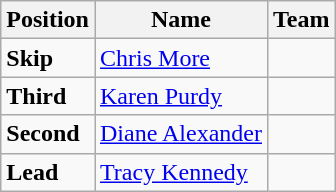<table class="wikitable">
<tr>
<th><strong>Position</strong></th>
<th><strong>Name</strong></th>
<th><strong>Team</strong></th>
</tr>
<tr>
<td><strong>Skip</strong></td>
<td><a href='#'>Chris More</a></td>
<td></td>
</tr>
<tr>
<td><strong>Third</strong></td>
<td><a href='#'>Karen Purdy</a></td>
<td></td>
</tr>
<tr>
<td><strong>Second</strong></td>
<td><a href='#'>Diane Alexander</a></td>
<td></td>
</tr>
<tr>
<td><strong>Lead</strong></td>
<td><a href='#'>Tracy Kennedy</a> </td>
<td></td>
</tr>
</table>
